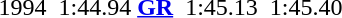<table>
<tr>
<td>1994</td>
<td></td>
<td>1:44.94 <strong><a href='#'>GR</a></strong></td>
<td></td>
<td>1:45.13</td>
<td></td>
<td>1:45.40</td>
</tr>
</table>
